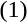<table>
<tr>
<td>(1)</td>
<td><br></td>
</tr>
</table>
